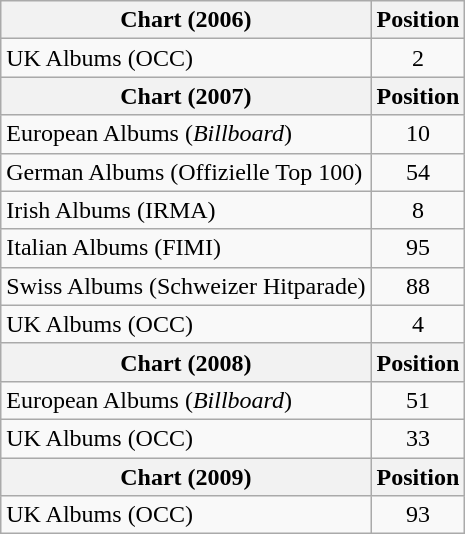<table class="wikitable">
<tr>
<th>Chart (2006)</th>
<th>Position</th>
</tr>
<tr>
<td>UK Albums (OCC)</td>
<td style="text-align:center;">2</td>
</tr>
<tr>
<th>Chart (2007)</th>
<th>Position</th>
</tr>
<tr>
<td>European Albums (<em>Billboard</em>)</td>
<td style="text-align:center;">10</td>
</tr>
<tr>
<td>German Albums (Offizielle Top 100)</td>
<td style="text-align:center;">54</td>
</tr>
<tr>
<td>Irish Albums (IRMA)</td>
<td align="center">8</td>
</tr>
<tr>
<td>Italian Albums (FIMI)</td>
<td align="center">95</td>
</tr>
<tr>
<td>Swiss Albums (Schweizer Hitparade)</td>
<td style="text-align:center;">88</td>
</tr>
<tr>
<td>UK Albums (OCC)</td>
<td style="text-align:center;">4</td>
</tr>
<tr>
<th>Chart (2008)</th>
<th>Position</th>
</tr>
<tr>
<td>European Albums (<em>Billboard</em>)<br></td>
<td style="text-align:center;">51</td>
</tr>
<tr>
<td>UK Albums (OCC)</td>
<td style="text-align:center;">33</td>
</tr>
<tr>
<th>Chart (2009)</th>
<th>Position</th>
</tr>
<tr>
<td>UK Albums (OCC)</td>
<td style="text-align:center;">93</td>
</tr>
</table>
